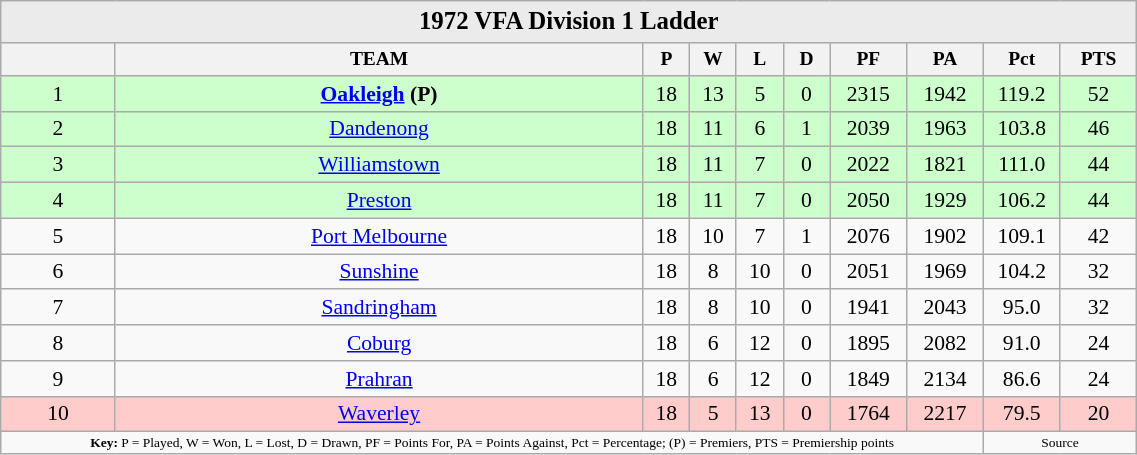<table class="wikitable" style="text-align: center; font-size: 90%; width: 60%">
<tr>
<th colspan=11 style="background: #EBEBEB; font-size: 115%;"><strong>1972 VFA Division 1 Ladder</strong></th>
</tr>
<tr style="text-align: center; font-size: 90%;">
<th></th>
<th>TEAM</th>
<th width="25">P</th>
<th width="25">W</th>
<th width="25">L</th>
<th width="25">D</th>
<th width="45">PF</th>
<th width="45">PA</th>
<th width="45">Pct</th>
<th width="45">PTS</th>
</tr>
<tr style="background: #CCFFCC;">
<td>1</td>
<td><strong><a href='#'>Oakleigh</a> (P)</strong></td>
<td>18</td>
<td>13</td>
<td>5</td>
<td>0</td>
<td>2315</td>
<td>1942</td>
<td>119.2</td>
<td>52</td>
</tr>
<tr style="background: #CCFFCC;">
<td>2</td>
<td><a href='#'>Dandenong</a></td>
<td>18</td>
<td>11</td>
<td>6</td>
<td>1</td>
<td>2039</td>
<td>1963</td>
<td>103.8</td>
<td>46</td>
</tr>
<tr style="background: #CCFFCC;">
<td>3</td>
<td><a href='#'>Williamstown</a></td>
<td>18</td>
<td>11</td>
<td>7</td>
<td>0</td>
<td>2022</td>
<td>1821</td>
<td>111.0</td>
<td>44</td>
</tr>
<tr style="background: #CCFFCC;">
<td>4</td>
<td><a href='#'>Preston</a></td>
<td>18</td>
<td>11</td>
<td>7</td>
<td>0</td>
<td>2050</td>
<td>1929</td>
<td>106.2</td>
<td>44</td>
</tr>
<tr>
<td>5</td>
<td><a href='#'>Port Melbourne</a></td>
<td>18</td>
<td>10</td>
<td>7</td>
<td>1</td>
<td>2076</td>
<td>1902</td>
<td>109.1</td>
<td>42</td>
</tr>
<tr>
<td>6</td>
<td><a href='#'>Sunshine</a></td>
<td>18</td>
<td>8</td>
<td>10</td>
<td>0</td>
<td>2051</td>
<td>1969</td>
<td>104.2</td>
<td>32</td>
</tr>
<tr>
<td>7</td>
<td><a href='#'>Sandringham</a></td>
<td>18</td>
<td>8</td>
<td>10</td>
<td>0</td>
<td>1941</td>
<td>2043</td>
<td>95.0</td>
<td>32</td>
</tr>
<tr>
<td>8</td>
<td><a href='#'>Coburg</a></td>
<td>18</td>
<td>6</td>
<td>12</td>
<td>0</td>
<td>1895</td>
<td>2082</td>
<td>91.0</td>
<td>24</td>
</tr>
<tr>
<td>9</td>
<td><a href='#'>Prahran</a></td>
<td>18</td>
<td>6</td>
<td>12</td>
<td>0</td>
<td>1849</td>
<td>2134</td>
<td>86.6</td>
<td>24</td>
</tr>
<tr style="background: #FFCCCC;">
<td>10</td>
<td><a href='#'>Waverley</a></td>
<td>18</td>
<td>5</td>
<td>13</td>
<td>0</td>
<td>1764</td>
<td>2217</td>
<td>79.5</td>
<td>20</td>
</tr>
<tr style="font-size: xx-small;">
<td colspan="8"><strong>Key:</strong> P = Played, W = Won, L = Lost, D = Drawn, PF = Points For, PA = Points Against, Pct = Percentage; (P) = Premiers, PTS = Premiership points</td>
<td colspan="2">Source</td>
</tr>
</table>
